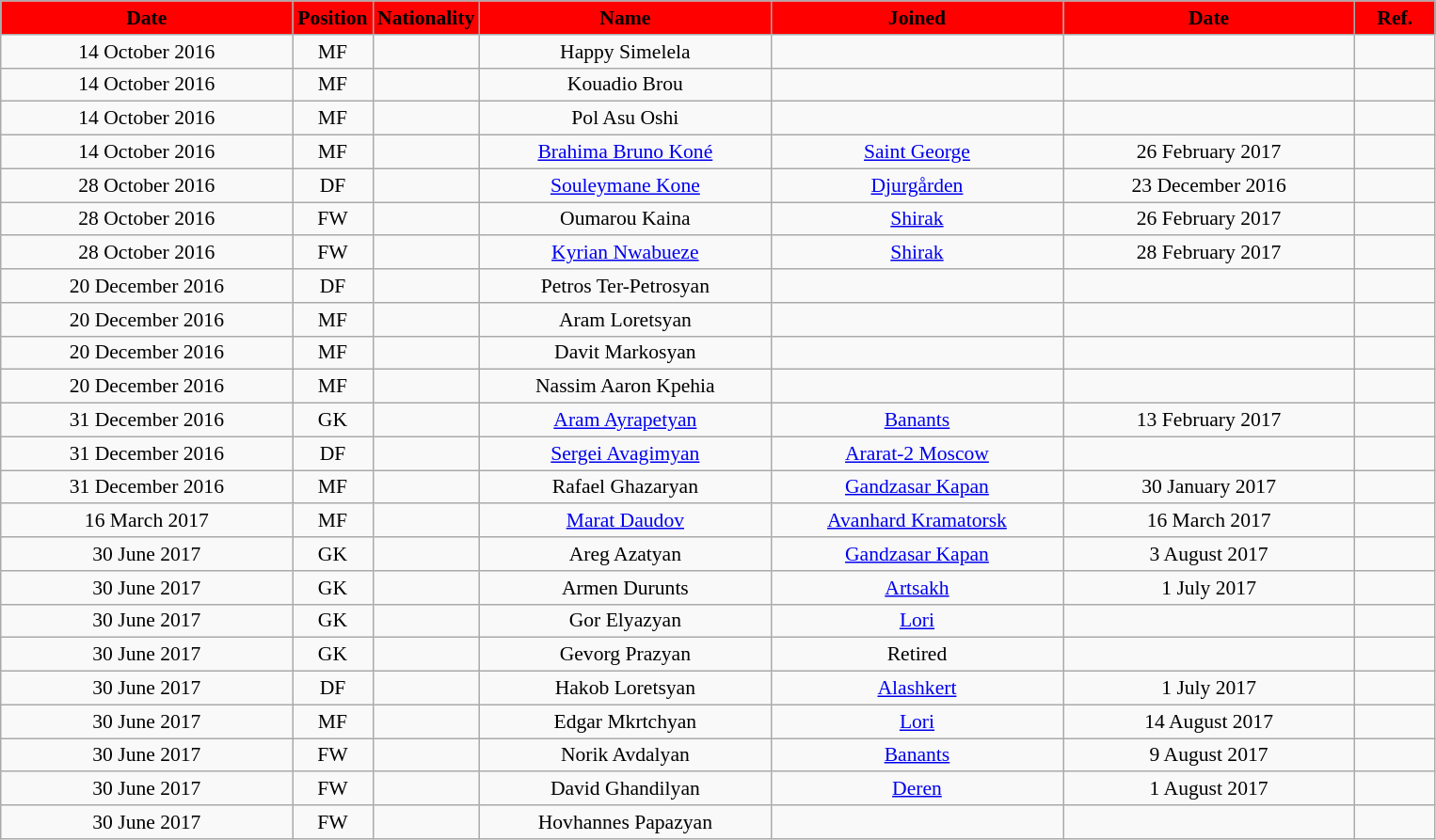<table class="wikitable"  style="text-align:center; font-size:90%; ">
<tr>
<th style="background:#FF0000; color:#000000; width:200px;">Date</th>
<th style="background:#FF0000; color:#000000; width:50px;">Position</th>
<th style="background:#FF0000; color:#000000; width:50px;">Nationality</th>
<th style="background:#FF0000; color:#000000; width:200px;">Name</th>
<th style="background:#FF0000; color:#000000; width:200px;">Joined</th>
<th style="background:#FF0000; color:#000000; width:200px;">Date</th>
<th style="background:#FF0000; color:#000000; width:50px;">Ref.</th>
</tr>
<tr>
<td>14 October 2016</td>
<td>MF</td>
<td></td>
<td>Happy Simelela</td>
<td></td>
<td></td>
<td></td>
</tr>
<tr>
<td>14 October 2016</td>
<td>MF</td>
<td></td>
<td>Kouadio Brou</td>
<td></td>
<td></td>
<td></td>
</tr>
<tr>
<td>14 October 2016</td>
<td>MF</td>
<td></td>
<td>Pol Asu Oshi</td>
<td></td>
<td></td>
<td></td>
</tr>
<tr>
<td>14 October 2016</td>
<td>MF</td>
<td></td>
<td><a href='#'>Brahima Bruno Koné</a></td>
<td><a href='#'>Saint George</a></td>
<td>26 February 2017</td>
<td></td>
</tr>
<tr>
<td>28 October 2016</td>
<td>DF</td>
<td></td>
<td><a href='#'>Souleymane Kone</a></td>
<td><a href='#'>Djurgården</a></td>
<td>23 December 2016</td>
<td></td>
</tr>
<tr>
<td>28 October 2016</td>
<td>FW</td>
<td></td>
<td>Oumarou Kaina</td>
<td><a href='#'>Shirak</a></td>
<td>26 February 2017</td>
<td></td>
</tr>
<tr>
<td>28 October 2016</td>
<td>FW</td>
<td></td>
<td><a href='#'>Kyrian Nwabueze</a></td>
<td><a href='#'>Shirak</a></td>
<td>28 February 2017</td>
<td></td>
</tr>
<tr>
<td>20 December 2016</td>
<td>DF</td>
<td></td>
<td>Petros Ter-Petrosyan</td>
<td></td>
<td></td>
<td></td>
</tr>
<tr>
<td>20 December 2016</td>
<td>MF</td>
<td></td>
<td>Aram Loretsyan</td>
<td></td>
<td></td>
<td></td>
</tr>
<tr>
<td>20 December 2016</td>
<td>MF</td>
<td></td>
<td>Davit Markosyan</td>
<td></td>
<td></td>
<td></td>
</tr>
<tr>
<td>20 December 2016</td>
<td>MF</td>
<td></td>
<td>Nassim Aaron Kpehia</td>
<td></td>
<td></td>
<td></td>
</tr>
<tr>
<td>31 December 2016</td>
<td>GK</td>
<td></td>
<td><a href='#'>Aram Ayrapetyan</a></td>
<td><a href='#'>Banants</a></td>
<td>13 February 2017</td>
<td></td>
</tr>
<tr>
<td>31 December 2016</td>
<td>DF</td>
<td></td>
<td><a href='#'>Sergei Avagimyan</a></td>
<td><a href='#'>Ararat-2 Moscow</a></td>
<td></td>
<td></td>
</tr>
<tr>
<td>31 December 2016</td>
<td>MF</td>
<td></td>
<td>Rafael Ghazaryan</td>
<td><a href='#'>Gandzasar Kapan</a></td>
<td>30 January 2017</td>
<td></td>
</tr>
<tr>
<td>16 March 2017</td>
<td>MF</td>
<td></td>
<td><a href='#'>Marat Daudov</a></td>
<td><a href='#'>Avanhard Kramatorsk</a></td>
<td>16 March 2017</td>
<td></td>
</tr>
<tr>
<td>30 June 2017</td>
<td>GK</td>
<td></td>
<td>Areg Azatyan</td>
<td><a href='#'>Gandzasar Kapan</a></td>
<td>3 August 2017</td>
<td></td>
</tr>
<tr>
<td>30 June 2017</td>
<td>GK</td>
<td></td>
<td>Armen Durunts</td>
<td><a href='#'>Artsakh</a></td>
<td>1 July 2017</td>
<td></td>
</tr>
<tr>
<td>30 June 2017</td>
<td>GK</td>
<td></td>
<td>Gor Elyazyan</td>
<td><a href='#'>Lori</a></td>
<td></td>
<td></td>
</tr>
<tr>
<td>30 June 2017</td>
<td>GK</td>
<td></td>
<td>Gevorg Prazyan</td>
<td>Retired</td>
<td></td>
<td></td>
</tr>
<tr>
<td>30 June 2017</td>
<td>DF</td>
<td></td>
<td>Hakob Loretsyan</td>
<td><a href='#'>Alashkert</a></td>
<td>1 July 2017</td>
<td></td>
</tr>
<tr>
<td>30 June 2017</td>
<td>MF</td>
<td></td>
<td>Edgar Mkrtchyan</td>
<td><a href='#'>Lori</a></td>
<td>14 August 2017</td>
<td></td>
</tr>
<tr>
<td>30 June 2017</td>
<td>FW</td>
<td></td>
<td>Norik Avdalyan</td>
<td><a href='#'>Banants</a></td>
<td>9 August 2017</td>
<td></td>
</tr>
<tr>
<td>30 June 2017</td>
<td>FW</td>
<td></td>
<td>David Ghandilyan</td>
<td><a href='#'>Deren</a></td>
<td>1 August 2017</td>
<td></td>
</tr>
<tr>
<td>30 June 2017</td>
<td>FW</td>
<td></td>
<td>Hovhannes Papazyan</td>
<td></td>
<td></td>
<td></td>
</tr>
</table>
